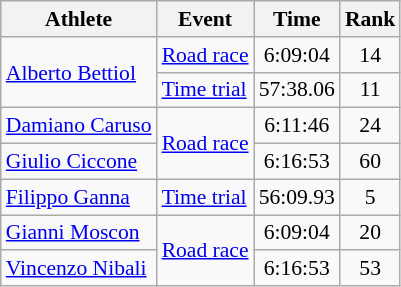<table class="wikitable" style="font-size:90%">
<tr>
<th>Athlete</th>
<th>Event</th>
<th>Time</th>
<th>Rank</th>
</tr>
<tr align=center>
<td align=left rowspan=2><a href='#'>Alberto Bettiol</a></td>
<td align=left><a href='#'>Road race</a></td>
<td>6:09:04</td>
<td>14</td>
</tr>
<tr align=center>
<td align=left><a href='#'>Time trial</a></td>
<td>57:38.06</td>
<td>11</td>
</tr>
<tr align=center>
<td align=left><a href='#'>Damiano Caruso</a></td>
<td align=left rowspan=2><a href='#'>Road race</a></td>
<td>6:11:46</td>
<td>24</td>
</tr>
<tr align=center>
<td align=left><a href='#'>Giulio Ciccone</a></td>
<td>6:16:53</td>
<td>60</td>
</tr>
<tr align=center>
<td align=left><a href='#'>Filippo Ganna</a></td>
<td align=left><a href='#'>Time trial</a></td>
<td>56:09.93</td>
<td>5</td>
</tr>
<tr align=center>
<td align=left><a href='#'>Gianni Moscon</a></td>
<td align=left rowspan=2><a href='#'>Road race</a></td>
<td>6:09:04</td>
<td>20</td>
</tr>
<tr align=center>
<td align=left><a href='#'>Vincenzo Nibali</a></td>
<td>6:16:53</td>
<td>53</td>
</tr>
</table>
